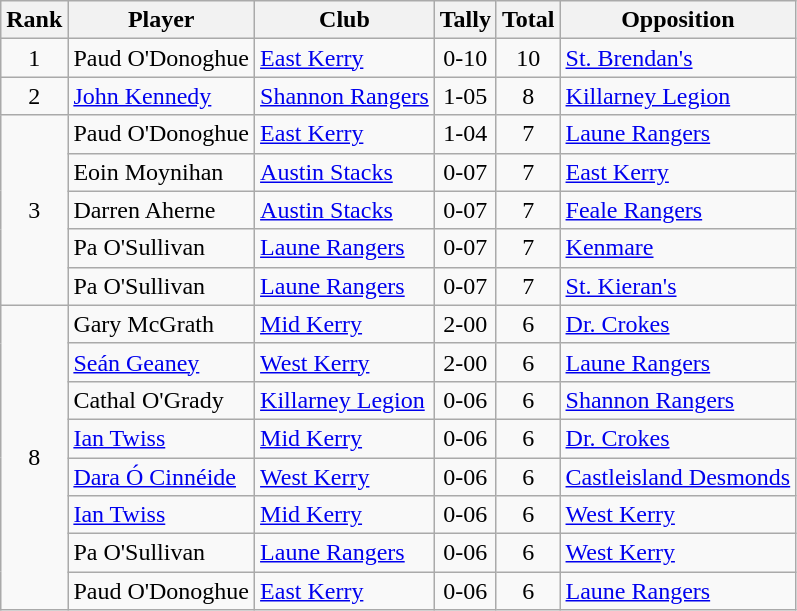<table class="wikitable">
<tr>
<th>Rank</th>
<th>Player</th>
<th>Club</th>
<th>Tally</th>
<th>Total</th>
<th>Opposition</th>
</tr>
<tr>
<td rowspan="1" style="text-align:center;">1</td>
<td>Paud O'Donoghue</td>
<td><a href='#'>East Kerry</a></td>
<td align=center>0-10</td>
<td align=center>10</td>
<td><a href='#'>St. Brendan's</a></td>
</tr>
<tr>
<td rowspan="1" style="text-align:center;">2</td>
<td><a href='#'>John Kennedy</a></td>
<td><a href='#'>Shannon Rangers</a></td>
<td align=center>1-05</td>
<td align=center>8</td>
<td><a href='#'>Killarney Legion</a></td>
</tr>
<tr>
<td rowspan="5" style="text-align:center;">3</td>
<td>Paud O'Donoghue</td>
<td><a href='#'>East Kerry</a></td>
<td align=center>1-04</td>
<td align=center>7</td>
<td><a href='#'>Laune Rangers</a></td>
</tr>
<tr>
<td>Eoin Moynihan</td>
<td><a href='#'>Austin Stacks</a></td>
<td align=center>0-07</td>
<td align=center>7</td>
<td><a href='#'>East Kerry</a></td>
</tr>
<tr>
<td>Darren Aherne</td>
<td><a href='#'>Austin Stacks</a></td>
<td align=center>0-07</td>
<td align=center>7</td>
<td><a href='#'>Feale Rangers</a></td>
</tr>
<tr>
<td>Pa O'Sullivan</td>
<td><a href='#'>Laune Rangers</a></td>
<td align=center>0-07</td>
<td align=center>7</td>
<td><a href='#'>Kenmare</a></td>
</tr>
<tr>
<td>Pa O'Sullivan</td>
<td><a href='#'>Laune Rangers</a></td>
<td align=center>0-07</td>
<td align=center>7</td>
<td><a href='#'>St. Kieran's</a></td>
</tr>
<tr>
<td rowspan="8" style="text-align:center;">8</td>
<td>Gary McGrath</td>
<td><a href='#'>Mid Kerry</a></td>
<td align=center>2-00</td>
<td align=center>6</td>
<td><a href='#'>Dr. Crokes</a></td>
</tr>
<tr>
<td><a href='#'>Seán Geaney</a></td>
<td><a href='#'>West Kerry</a></td>
<td align=center>2-00</td>
<td align=center>6</td>
<td><a href='#'>Laune Rangers</a></td>
</tr>
<tr>
<td>Cathal O'Grady</td>
<td><a href='#'>Killarney Legion</a></td>
<td align=center>0-06</td>
<td align=center>6</td>
<td><a href='#'>Shannon Rangers</a></td>
</tr>
<tr>
<td><a href='#'>Ian Twiss</a></td>
<td><a href='#'>Mid Kerry</a></td>
<td align=center>0-06</td>
<td align=center>6</td>
<td><a href='#'>Dr. Crokes</a></td>
</tr>
<tr>
<td><a href='#'>Dara Ó Cinnéide</a></td>
<td><a href='#'>West Kerry</a></td>
<td align=center>0-06</td>
<td align=center>6</td>
<td><a href='#'>Castleisland Desmonds</a></td>
</tr>
<tr>
<td><a href='#'>Ian Twiss</a></td>
<td><a href='#'>Mid Kerry</a></td>
<td align=center>0-06</td>
<td align=center>6</td>
<td><a href='#'>West Kerry</a></td>
</tr>
<tr>
<td>Pa O'Sullivan</td>
<td><a href='#'>Laune Rangers</a></td>
<td align=center>0-06</td>
<td align=center>6</td>
<td><a href='#'>West Kerry</a></td>
</tr>
<tr>
<td>Paud O'Donoghue</td>
<td><a href='#'>East Kerry</a></td>
<td align=center>0-06</td>
<td align=center>6</td>
<td><a href='#'>Laune Rangers</a></td>
</tr>
</table>
